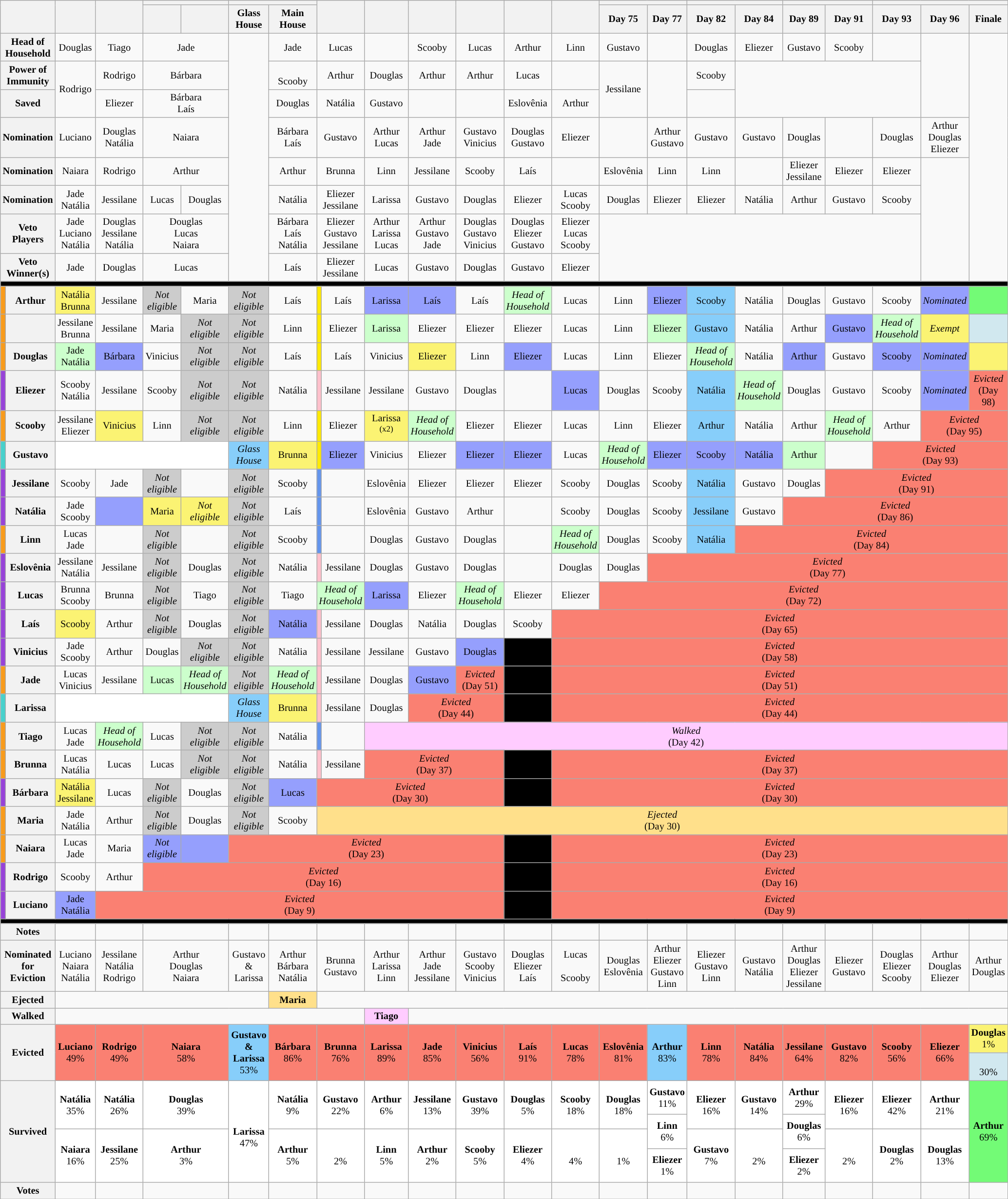<table class="wikitable" style="text-align:center; font-size:85%; ">
<tr>
<th rowspan=2 width=05.25% colspan=2></th>
<th rowspan=2 width=05.25%></th>
<th rowspan=2 width=05.25%></th>
<th colspan=2 width=10.50%></th>
<th colspan=2 width=05.25%></th>
<th rowspan=2 colspan=2 width=05.25%></th>
<th rowspan=2 width=05.25%></th>
<th rowspan=2 width=05.25%></th>
<th rowspan=2 width=05.25%></th>
<th rowspan=2 width=05.25%></th>
<th rowspan=2 width=05.25%></th>
<th colspan=2 width=10.50%></th>
<th colspan=2 width=10.50%></th>
<th colspan=2 width=10.50%></th>
<th colspan=3 width=15.75%></th>
</tr>
<tr>
<th width=5.25%></th>
<th width=5.25%></th>
<th width=5.25%>Glass<br>House</th>
<th width=5.25%>Main<br>House</th>
<th width=5.25%>Day 75</th>
<th width=5.25%>Day 77</th>
<th width=5.25%>Day 82</th>
<th width=5.25%>Day 84</th>
<th width=5.25%>Day 89</th>
<th width=5.25%>Day 91</th>
<th width=5.25%>Day 93</th>
<th width=5.25%>Day 96</th>
<th width=5.25%>Finale</th>
</tr>
<tr>
<th colspan=2>Head of Household</th>
<td>Douglas</td>
<td>Tiago</td>
<td colspan=2>Jade</td>
<td rowspan=8></td>
<td>Jade</td>
<td colspan=2>Lucas</td>
<td></td>
<td>Scooby</td>
<td>Lucas</td>
<td>Arthur</td>
<td>Linn</td>
<td>Gustavo</td>
<td></td>
<td>Douglas</td>
<td>Eliezer</td>
<td>Gustavo</td>
<td>Scooby</td>
<td></td>
<td rowspan=3></td>
<td rowspan=8></td>
</tr>
<tr>
<th colspan=2>Power of<br>Immunity</th>
<td rowspan=2>Rodrigo</td>
<td>Rodrigo</td>
<td colspan=2>Bárbara</td>
<td><br>Scooby</td>
<td colspan=2>Arthur</td>
<td>Douglas</td>
<td>Arthur</td>
<td>Arthur</td>
<td>Lucas</td>
<td></td>
<td rowspan=2>Jessilane</td>
<td rowspan=2></td>
<td>Scooby</td>
<td rowspan=2 colspan=5></td>
</tr>
<tr>
<th colspan=2>Saved </th>
<td>Eliezer</td>
<td colspan=2>Bárbara<br>Laís</td>
<td>Douglas<br></td>
<td colspan=2>Natália</td>
<td>Gustavo</td>
<td></td>
<td></td>
<td>Eslovênia</td>
<td>Arthur</td>
<td></td>
</tr>
<tr>
<th colspan=2>Nomination<br></th>
<td>Luciano</td>
<td>Douglas<br>Natália</td>
<td colspan=2>Naiara</td>
<td>Bárbara<br>Laís</td>
<td colspan=2>Gustavo</td>
<td>Arthur<br>Lucas</td>
<td>Arthur<br>Jade</td>
<td>Gustavo<br>Vinicius</td>
<td>Douglas<br>Gustavo</td>
<td>Eliezer</td>
<td></td>
<td>Arthur<br>Gustavo</td>
<td>Gustavo</td>
<td>Gustavo</td>
<td>Douglas</td>
<td></td>
<td>Douglas</td>
<td>Arthur<br>Douglas<br>Eliezer</td>
</tr>
<tr>
<th colspan=2>Nomination<br></th>
<td>Naiara</td>
<td>Rodrigo</td>
<td colspan=2>Arthur</td>
<td>Arthur</td>
<td colspan=2>Brunna</td>
<td>Linn</td>
<td>Jessilane</td>
<td>Scooby</td>
<td>Laís</td>
<td></td>
<td>Eslovênia<br></td>
<td>Linn</td>
<td>Linn</td>
<td></td>
<td>Eliezer<br>Jessilane</td>
<td>Eliezer</td>
<td>Eliezer</td>
<td rowspan=4></td>
</tr>
<tr>
<th colspan=2>Nomination<br></th>
<td>Jade<br>Natália</td>
<td>Jessilane</td>
<td>Lucas</td>
<td>Douglas</td>
<td>Natália</td>
<td colspan=2>Eliezer<br>Jessilane<br></td>
<td>Larissa</td>
<td>Gustavo</td>
<td>Douglas</td>
<td>Eliezer</td>
<td>Lucas<br>Scooby</td>
<td>Douglas</td>
<td>Eliezer</td>
<td>Eliezer</td>
<td>Natália</td>
<td>Arthur</td>
<td>Gustavo</td>
<td>Scooby</td>
</tr>
<tr>
<th colspan=2>Veto<br>Players</th>
<td>Jade<br>Luciano<br>Natália</td>
<td>Douglas<br>Jessilane<br>Natália</td>
<td colspan=2>Douglas<br>Lucas<br>Naiara</td>
<td>Bárbara<br>Laís<br>Natália</td>
<td colspan=2>Eliezer<br>Gustavo<br>Jessilane<br></td>
<td>Arthur<br>Larissa<br>Lucas</td>
<td>Arthur<br>Gustavo<br>Jade</td>
<td>Douglas<br>Gustavo<br>Vinicius</td>
<td>Douglas<br>Eliezer<br>Gustavo</td>
<td>Eliezer<br>Lucas<br>Scooby</td>
<td rowspan=2 colspan=8></td>
</tr>
<tr>
<th colspan=2>Veto<br>Winner(s)</th>
<td>Jade</td>
<td>Douglas</td>
<td colspan=2>Lucas</td>
<td>Laís</td>
<td colspan=2>Eliezer<br>Jessilane</td>
<td>Lucas</td>
<td>Gustavo</td>
<td>Douglas</td>
<td>Gustavo</td>
<td>Eliezer</td>
</tr>
<tr>
<td colspan="24" bgcolor="000000"></td>
</tr>
<tr>
<td bgcolor=F89B1C></td>
<th>Arthur</th>
<td bgcolor=FBF373>Natália<br>Brunna</td>
<td>Jessilane</td>
<td bgcolor=CCCCCC><em>Not<br>eligible</em></td>
<td>Maria</td>
<td bgcolor=CCCCCC><em>Not<br>eligible</em></td>
<td>Laís</td>
<td bgcolor=FFEA00></td>
<td>Laís</td>
<td bgcolor=959FFD>Larissa</td>
<td bgcolor=959FFD>Laís</td>
<td>Laís</td>
<td bgcolor=CCFFCC><em>Head of<br>Household</em></td>
<td>Lucas</td>
<td>Linn</td>
<td bgcolor=959FFD>Eliezer</td>
<td bgcolor=87CEFA>Scooby<br></td>
<td>Natália</td>
<td>Douglas</td>
<td>Gustavo</td>
<td>Scooby</td>
<td bgcolor=959FFD><em>Nominated</em></td>
<td bgcolor=73FB76></td>
</tr>
<tr>
<td bgcolor=F89B1C></td>
<th></th>
<td>Jessilane<br>Brunna</td>
<td>Jessilane</td>
<td>Maria</td>
<td bgcolor=CCCCCC><em>Not<br>eligible</em></td>
<td bgcolor=CCCCCC><em>Not<br>eligible</em></td>
<td>Linn</td>
<td bgcolor=FFEA00></td>
<td>Eliezer</td>
<td bgcolor=CCFFCC>Larissa</td>
<td>Eliezer</td>
<td>Eliezer</td>
<td>Eliezer</td>
<td>Lucas</td>
<td>Linn</td>
<td bgcolor=CCFFCC>Eliezer</td>
<td bgcolor=87CEFA>Gustavo<br></td>
<td>Natália</td>
<td>Arthur</td>
<td bgcolor=959FFD>Gustavo</td>
<td bgcolor=CCFFCC><em>Head of<br>Household</em></td>
<td bgcolor=FBF373><em>Exempt</em></td>
<td bgcolor=D1E8EF></td>
</tr>
<tr>
<td bgcolor=F89B1C></td>
<th>Douglas</th>
<td bgcolor=CCFFCC>Jade<br>Natália</td>
<td bgcolor=959FFD>Bárbara</td>
<td>Vinicius</td>
<td bgcolor=CCCCCC><em>Not<br>eligible</em></td>
<td bgcolor=CCCCCC><em>Not<br>eligible</em></td>
<td>Laís</td>
<td bgcolor=FFEA00></td>
<td>Laís</td>
<td>Vinicius</td>
<td bgcolor=FBF373>Eliezer</td>
<td>Linn</td>
<td bgcolor=959FFD>Eliezer</td>
<td>Lucas</td>
<td>Linn</td>
<td>Eliezer</td>
<td bgcolor=CCFFCC><em>Head of<br>Household</em></td>
<td>Natália</td>
<td bgcolor=959FFD>Arthur</td>
<td>Gustavo</td>
<td bgcolor=959FFD>Scooby</td>
<td bgcolor=959FFD><em>Nominated</em></td>
<td bgcolor=FBF373></td>
</tr>
<tr>
<td bgcolor=9743D8></td>
<th>Eliezer</th>
<td>Scooby<br>Natália</td>
<td>Jessilane</td>
<td>Scooby</td>
<td bgcolor=CCCCCC><em>Not<br>eligible</em></td>
<td bgcolor=CCCCCC><em>Not<br>eligible</em></td>
<td>Natália</td>
<td bgcolor=FFC0CB></td>
<td>Jessilane</td>
<td>Jessilane</td>
<td>Gustavo</td>
<td>Douglas</td>
<td></td>
<td bgcolor=959FFD>Lucas</td>
<td>Douglas</td>
<td>Scooby</td>
<td bgcolor=87CEFA>Natália<br></td>
<td bgcolor=CCFFCC><em>Head of<br>Household</em></td>
<td>Douglas</td>
<td>Gustavo</td>
<td>Scooby</td>
<td bgcolor=959FFD><em>Nominated</em></td>
<td colspan="1" bgcolor="FA8072"><em>Evicted</em><br>(Day 98)</td>
</tr>
<tr>
<td bgcolor=F89B1C></td>
<th>Scooby</th>
<td>Jessilane<br>Eliezer</td>
<td bgcolor=FBF373>Vinicius</td>
<td>Linn</td>
<td bgcolor=CCCCCC><em>Not<br>eligible</em></td>
<td bgcolor=CCCCCC><em>Not<br>eligible</em></td>
<td>Linn</td>
<td bgcolor=FFEA00></td>
<td>Eliezer</td>
<td bgcolor=FBF373>Larissa <sup>(x2)</sup></td>
<td bgcolor=CCFFCC><em>Head of<br>Household</em></td>
<td>Eliezer</td>
<td>Eliezer</td>
<td>Lucas</td>
<td>Linn</td>
<td>Eliezer</td>
<td bgcolor=87CEFA>Arthur<br></td>
<td>Natália</td>
<td>Arthur</td>
<td bgcolor=CCFFCC><em>Head of<br>Household</em></td>
<td>Arthur</td>
<td colspan="2" bgcolor="FA8072"><em>Evicted</em><br>(Day 95)</td>
</tr>
<tr>
<td bgcolor=48D1CC></td>
<th>Gustavo</th>
<td bgcolor=FFFFFF colspan=4><em></em></td>
<td bgcolor=87CEFA><em>Glass<br>House</em></td>
<td bgcolor=FBF373>Brunna</td>
<td bgcolor=FFEA00></td>
<td bgcolor=959FFD>Eliezer</td>
<td>Vinicius</td>
<td>Eliezer</td>
<td bgcolor=959FFD>Eliezer</td>
<td bgcolor=959FFD>Eliezer</td>
<td>Lucas</td>
<td bgcolor=CCFFCC><em>Head of<br>Household</em></td>
<td bgcolor=959FFD>Eliezer</td>
<td bgcolor=959FFD>Scooby<br></td>
<td bgcolor=959FFD>Natália</td>
<td bgcolor=CCFFCC>Arthur</td>
<td></td>
<td colspan="3" bgcolor="FA8072"><em>Evicted</em><br>(Day 93)</td>
</tr>
<tr>
<td bgcolor=9743D8></td>
<th>Jessilane</th>
<td>Scooby<br></td>
<td>Jade</td>
<td bgcolor=CCCCCC><em>Not<br>eligible</em></td>
<td></td>
<td bgcolor=CCCCCC><em>Not<br>eligible</em></td>
<td>Scooby</td>
<td bgcolor=6495ED></td>
<td></td>
<td>Eslovênia</td>
<td>Eliezer</td>
<td>Eliezer</td>
<td>Eliezer</td>
<td>Scooby</td>
<td>Douglas</td>
<td>Scooby</td>
<td bgcolor=87CEFA>Natália<br></td>
<td>Gustavo</td>
<td>Douglas</td>
<td colspan="4" bgcolor="FA8072"><em>Evicted</em><br>(Day 91)</td>
</tr>
<tr>
<td bgcolor=9743D8></td>
<th>Natália</th>
<td>Jade<br>Scooby</td>
<td bgcolor=959FFD></td>
<td bgcolor=FBF373>Maria</td>
<td bgcolor=FBF373><em>Not<br>eligible</em></td>
<td bgcolor=CCCCCC><em>Not<br>eligible</em></td>
<td>Laís</td>
<td bgcolor=6495ED></td>
<td></td>
<td>Eslovênia</td>
<td>Gustavo</td>
<td>Arthur</td>
<td></td>
<td>Scooby</td>
<td>Douglas</td>
<td>Scooby</td>
<td bgcolor=87CEFA>Jessilane<br></td>
<td>Gustavo</td>
<td colspan="5" bgcolor="FA8072"><em>Evicted</em><br>(Day 86)</td>
</tr>
<tr>
<td bgcolor=F89B1C></td>
<th>Linn</th>
<td>Lucas<br>Jade</td>
<td></td>
<td bgcolor=CCCCCC><em>Not<br>eligible</em></td>
<td></td>
<td bgcolor=CCCCCC><em>Not<br>eligible</em></td>
<td>Scooby</td>
<td bgcolor=6495ED></td>
<td></td>
<td>Douglas</td>
<td>Gustavo</td>
<td>Douglas</td>
<td></td>
<td bgcolor=CCFFCC><em>Head of<br>Household</em></td>
<td>Douglas</td>
<td>Scooby</td>
<td bgcolor=87CEFA>Natália<br></td>
<td colspan="6" bgcolor="FA8072"><em>Evicted</em><br>(Day 84)</td>
</tr>
<tr>
<td bgcolor=9743D8></td>
<th>Eslovênia</th>
<td>Jessilane<br>Natália</td>
<td>Jessilane</td>
<td bgcolor=CCCCCC><em>Not<br>eligible</em></td>
<td>Douglas</td>
<td bgcolor=CCCCCC><em>Not<br>eligible</em></td>
<td>Natália</td>
<td bgcolor=FFC0CB></td>
<td>Jessilane</td>
<td>Douglas</td>
<td>Gustavo</td>
<td>Douglas</td>
<td></td>
<td>Douglas</td>
<td>Douglas</td>
<td colspan="8" bgcolor="FA8072"><em>Evicted</em><br>(Day 77)</td>
</tr>
<tr>
<td bgcolor=9743D8></td>
<th>Lucas</th>
<td>Brunna<br>Scooby</td>
<td>Brunna</td>
<td bgcolor=CCCCCC><em>Not<br>eligible</em></td>
<td>Tiago</td>
<td bgcolor=CCCCCC><em>Not<br>eligible</em></td>
<td>Tiago</td>
<td colspan=2 bgcolor=CCFFCC><em>Head of<br>Household</em></td>
<td bgcolor=959FFD>Larissa</td>
<td>Eliezer</td>
<td bgcolor=CCFFCC><em>Head of<br>Household</em></td>
<td>Eliezer</td>
<td>Eliezer</td>
<td colspan="9" bgcolor="FA8072"><em>Evicted</em><br>(Day 72)</td>
</tr>
<tr>
<td bgcolor=9743D8></td>
<th>Laís</th>
<td bgcolor=FBF373>Scooby<br></td>
<td>Arthur</td>
<td bgcolor=CCCCCC><em>Not<br>eligible</em></td>
<td>Douglas</td>
<td bgcolor=CCCCCC><em>Not<br>eligible</em></td>
<td bgcolor=959FFD>Natália</td>
<td bgcolor=FFC0CB></td>
<td>Jessilane</td>
<td>Douglas</td>
<td>Natália</td>
<td>Douglas</td>
<td>Scooby</td>
<td colspan="10" bgcolor="FA8072"><em>Evicted</em><br>(Day 65)</td>
</tr>
<tr>
<td bgcolor=9743D8></td>
<th>Vinicius</th>
<td>Jade<br>Scooby</td>
<td>Arthur</td>
<td>Douglas</td>
<td bgcolor=CCCCCC><em>Not<br>eligible</em></td>
<td bgcolor=CCCCCC><em>Not<br>eligible</em></td>
<td>Natália</td>
<td bgcolor=FFC0CB></td>
<td>Jessilane</td>
<td>Jessilane</td>
<td>Gustavo</td>
<td bgcolor=959FFD>Douglas</td>
<td bgcolor="#000000"><span>Gustavo</span></td>
<td colspan="10" bgcolor="FA8072"><em>Evicted</em><br>(Day 58)</td>
</tr>
<tr>
<td bgcolor=F89B1C></td>
<th>Jade</th>
<td>Lucas<br>Vinicius</td>
<td>Jessilane</td>
<td bgcolor=CCFFCC>Lucas</td>
<td bgcolor=CCFFCC><em>Head of<br>Household</em></td>
<td bgcolor=CCCCCC><em>Not<br>eligible</em></td>
<td bgcolor=CCFFCC><em>Head of<br>Household</em></td>
<td bgcolor=FFC0CB></td>
<td>Jessilane</td>
<td>Douglas</td>
<td bgcolor=959FFD>Gustavo</td>
<td colspan="1" bgcolor="FA8072"><em>Evicted</em><br>(Day 51)</td>
<td bgcolor="#000000"><span>Gustavo</span></td>
<td colspan="10" bgcolor="FA8072"><em>Evicted</em><br>(Day 51)</td>
</tr>
<tr>
<td bgcolor=48D1CC></td>
<th>Larissa</th>
<td bgcolor=FFFFFF colspan=4><em></em></td>
<td bgcolor=87CEFA><em>Glass<br>House</em></td>
<td bgcolor=FBF373>Brunna</td>
<td bgcolor=FFC0CB></td>
<td>Jessilane</td>
<td>Douglas</td>
<td colspan="2" bgcolor="FA8072"><em>Evicted</em><br>(Day 44)</td>
<td bgcolor="#000000"><span>Gustavo</span></td>
<td colspan="10" bgcolor="FA8072"><em>Evicted</em><br>(Day 44)</td>
</tr>
<tr>
<td bgcolor=F89B1C></td>
<th>Tiago</th>
<td>Lucas<br>Jade</td>
<td bgcolor=CCFFCC><em>Head of<br>Household</em></td>
<td>Lucas</td>
<td bgcolor=CCCCCC><em>Not<br>eligible</em></td>
<td bgcolor=CCCCCC><em>Not<br>eligible</em></td>
<td>Natália</td>
<td bgcolor=6495ED></td>
<td></td>
<td colspan="14" bgcolor="FFCCFF"><em>Walked</em><br>(Day 42)</td>
</tr>
<tr>
<td bgcolor=F89B1C></td>
<th>Brunna</th>
<td>Lucas<br>Natália</td>
<td>Lucas</td>
<td>Lucas</td>
<td bgcolor=CCCCCC><em>Not<br>eligible</em></td>
<td bgcolor=CCCCCC><em>Not<br>eligible</em></td>
<td>Natália</td>
<td bgcolor=FFC0CB></td>
<td>Jessilane</td>
<td colspan="3" bgcolor="FA8072"><em>Evicted</em><br>(Day 37)</td>
<td bgcolor="#000000"><span>Gustavo</span></td>
<td colspan="10" bgcolor="FA8072"><em>Evicted</em><br>(Day 37)</td>
</tr>
<tr>
<td bgcolor=9743D8></td>
<th>Bárbara</th>
<td bgcolor=FBF373>Natália<br>Jessilane</td>
<td>Lucas</td>
<td bgcolor=CCCCCC><em>Not<br>eligible</em></td>
<td>Douglas</td>
<td bgcolor=CCCCCC><em>Not<br>eligible</em></td>
<td bgcolor=959FFD>Lucas</td>
<td colspan="5" bgcolor="FA8072"><em>Evicted</em><br>(Day 30)</td>
<td bgcolor="#000000"><span>Gustavo</span></td>
<td colspan="10" bgcolor="FA8072"><em>Evicted</em><br>(Day 30)</td>
</tr>
<tr>
<td bgcolor=F89B1C></td>
<th>Maria</th>
<td>Jade<br>Natália</td>
<td>Arthur</td>
<td bgcolor=CCCCCC><em>Not<br>eligible</em></td>
<td>Douglas</td>
<td bgcolor=CCCCCC><em>Not<br>eligible</em></td>
<td>Scooby</td>
<td colspan="16" bgcolor="FFE08B"><em>Ejected</em><br>(Day 30)</td>
</tr>
<tr>
<td bgcolor=F89B1C></td>
<th>Naiara</th>
<td>Lucas<br>Jade</td>
<td>Maria</td>
<td bgcolor=959FFD><em>Not<br>eligible</em></td>
<td bgcolor=959FFD></td>
<td colspan="7" bgcolor="FA8072"><em>Evicted</em><br>(Day 23)</td>
<td bgcolor="#000000"><span><em>Not<br>eligible</em></span></td>
<td colspan="10" bgcolor="FA8072"><em>Evicted</em><br>(Day 23)</td>
</tr>
<tr>
<td bgcolor=9743D8></td>
<th>Rodrigo</th>
<td>Scooby<br></td>
<td>Arthur</td>
<td colspan="9" bgcolor="FA8072"><em>Evicted</em><br>(Day 16)</td>
<td bgcolor="#000000"><span>Gustavo</span></td>
<td colspan="10" bgcolor="FA8072"><em>Evicted</em><br>(Day 16)</td>
</tr>
<tr>
<td bgcolor=9743D8></td>
<th>Luciano</th>
<td bgcolor=959FFD>Jade<br>Natália</td>
<td colspan="10" bgcolor="FA8072"><em>Evicted</em><br>(Day 9)</td>
<td bgcolor="#000000"><span>Eslovênia</span></td>
<td colspan="10" bgcolor="FA8072"><em>Evicted</em><br>(Day 9)</td>
</tr>
<tr>
<td colspan="24" bgcolor="000000"></td>
</tr>
<tr>
<th colspan=2>Notes</th>
<td></td>
<td></td>
<td colspan=2></td>
<td></td>
<td></td>
<td colspan=2></td>
<td></td>
<td></td>
<td></td>
<td></td>
<td></td>
<td></td>
<td></td>
<td></td>
<td></td>
<td></td>
<td></td>
<td></td>
<td></td>
<td></td>
</tr>
<tr>
<th colspan=2>Nominated<br>for Eviction</th>
<td>Luciano<br>Naiara<br>Natália</td>
<td>Jessilane<br>Natália<br>Rodrigo</td>
<td colspan=2>Arthur<br>Douglas<br>Naiara</td>
<td>Gustavo &<br>Larissa</td>
<td>Arthur<br>Bárbara<br>Natália</td>
<td colspan=2>Brunna<br>Gustavo<br></td>
<td>Arthur<br>Larissa<br>Linn</td>
<td>Arthur<br>Jade<br>Jessilane</td>
<td>Gustavo<br>Scooby<br>Vinicius</td>
<td>Douglas<br>Eliezer<br>Laís</td>
<td>Lucas<br><br>Scooby</td>
<td>Douglas<br>Eslovênia<br></td>
<td>Arthur<br>Eliezer<br>Gustavo<br>Linn</td>
<td>Eliezer<br>Gustavo<br>Linn</td>
<td>Gustavo<br>Natália<br></td>
<td>Arthur<br>Douglas<br>Eliezer<br>Jessilane</td>
<td>Eliezer<br>Gustavo<br></td>
<td>Douglas<br>Eliezer<br>Scooby</td>
<td>Arthur<br>Douglas<br>Eliezer</td>
<td>Arthur<br>Douglas<br></td>
</tr>
<tr>
<th colspan=2>Ejected</th>
<td colspan=5></td>
<td bgcolor=FFE08B><strong>Maria</strong></td>
<td colspan=16></td>
</tr>
<tr>
<th colspan=2>Walked</th>
<td colspan=8></td>
<td bgcolor=FFCCFF><strong>Tiago</strong></td>
<td colspan=13></td>
</tr>
<tr>
<th rowspan=2 colspan=2>Evicted </th>
<td rowspan=2 bgcolor=FA8072><strong>Luciano</strong><br>49%<br></td>
<td rowspan=2 bgcolor=FA8072><strong>Rodrigo</strong><br>49%<br></td>
<td rowspan=2 colspan=2 bgcolor=FA8072><strong>Naiara</strong><br>58%<br></td>
<td rowspan=2 bgcolor=87CEFA><strong>Gustavo &<br>Larissa</strong><br>53%<br></td>
<td rowspan=2 bgcolor=FA8072><strong>Bárbara</strong><br>86%<br></td>
<td rowspan=2 colspan=2 bgcolor=FA8072><strong>Brunna</strong><br>76%<br></td>
<td rowspan=2 bgcolor=FA8072><strong>Larissa</strong><br>89%<br></td>
<td rowspan=2 bgcolor=FA8072><strong>Jade</strong><br>85%<br></td>
<td rowspan=2 bgcolor=FA8072><strong>Vinicius</strong><br>56%<br></td>
<td rowspan=2 bgcolor=FA8072><strong>Laís</strong><br>91%<br></td>
<td rowspan=2 bgcolor=FA8072><strong>Lucas</strong><br>78%<br></td>
<td rowspan=2 bgcolor=FA8072><strong>Eslovênia</strong><br>81%<br></td>
<td rowspan=2 bgcolor=87CEFA><strong>Arthur</strong><br>83%<br></td>
<td rowspan=2 bgcolor=FA8072><strong>Linn</strong><br>78%<br></td>
<td rowspan=2 bgcolor=FA8072><strong>Natália</strong><br>84%<br></td>
<td rowspan=2 bgcolor=FA8072><strong>Jessilane</strong><br>64%<br></td>
<td rowspan=2 bgcolor=FA8072><strong>Gustavo</strong><br>82%<br></td>
<td rowspan=2 bgcolor=FA8072><strong>Scooby</strong><br>56%<br></td>
<td rowspan=2 bgcolor=FA8072><strong>Eliezer</strong><br>66%<br></td>
<td rowspan=1 bgcolor=FBF373><strong>Douglas</strong><br>1%<br></td>
</tr>
<tr>
<td rowspan=1 bgcolor=D1E8EF><strong></strong><br>30%<br></td>
</tr>
<tr>
<th style="height:120px" rowspan=4 colspan=2>Survived</th>
<td style="height:60px" rowspan=2 bgcolor=FFFFFF><strong>Natália</strong><br>35%<br></td>
<td style="height:60px" rowspan=2 bgcolor=FFFFFF><strong>Natália</strong><br>26%<br></td>
<td style="height:60px" rowspan=2 colspan=2 bgcolor=FFFFFF><strong>Douglas</strong><br>39%<br></td>
<td style="height:120px" rowspan=4 bgcolor=FFFFFF><strong><br>Larissa</strong><br>47%<br></td>
<td style="height:60px" rowspan=2 bgcolor=FFFFFF><strong>Natália</strong><br>9%<br></td>
<td style="height:60px" rowspan=2 colspan=2 bgcolor=FFFFFF><strong>Gustavo</strong><br>22%<br></td>
<td style="height:60px" rowspan=2 bgcolor=FFFFFF><strong>Arthur</strong><br>6%<br></td>
<td style="height:60px" rowspan=2 bgcolor=FFFFFF><strong>Jessilane</strong><br>13%<br></td>
<td style="height:60px" rowspan=2 bgcolor=FFFFFF><strong>Gustavo</strong><br>39%<br></td>
<td style="height:60px" rowspan=2 bgcolor=FFFFFF><strong>Douglas</strong><br>5%<br></td>
<td style="height:60px" rowspan=2 bgcolor=FFFFFF><strong>Scooby</strong><br>18%<br></td>
<td style="height:60px" rowspan=2 bgcolor=FFFFFF><strong>Douglas</strong><br>18%<br></td>
<td style="height:40px" rowspan=1 bgcolor=FFFFFF><strong>Gustavo</strong><br>11%<br></td>
<td style="height:60px" rowspan=2 bgcolor=FFFFFF><strong>Eliezer</strong><br>16%<br></td>
<td style="height:60px" rowspan=2 bgcolor=FFFFFF><strong>Gustavo</strong><br>14%<br></td>
<td style="height:40px" rowspan=1 bgcolor=FFFFFF><strong>Arthur</strong><br>29%<br></td>
<td style="height:60px" rowspan=2 bgcolor=FFFFFF><strong>Eliezer</strong><br>16%<br></td>
<td style="height:60px" rowspan=2 bgcolor=FFFFFF><strong>Eliezer</strong><br>42%<br></td>
<td style="height:60px" rowspan=2 bgcolor=FFFFFF><strong>Arthur</strong><br>21%<br></td>
<td style="height:120px" rowspan=4 bgcolor=73FB76><strong>Arthur</strong><br>69%<br></td>
</tr>
<tr>
<td style="height:40px" rowspan=2 bgcolor=FFFFFF><strong>Linn</strong><br>6%<br></td>
<td style="height:40px" rowspan=2 bgcolor=FFFFFF><strong>Douglas</strong><br>6%<br></td>
</tr>
<tr>
<td style="height:60px" rowspan=2 bgcolor=FFFFFF><strong>Naiara</strong><br>16%<br></td>
<td style="height:60px" rowspan=2 bgcolor=FFFFFF><strong>Jessilane</strong><br>25%<br></td>
<td style="height:60px" rowspan=2 colspan=2 bgcolor=FFFFFF><strong>Arthur</strong><br>3%<br></td>
<td style="height:60px" rowspan=2 bgcolor=FFFFFF><strong>Arthur</strong><br>5%<br></td>
<td style="height:60px" rowspan=2 colspan=2 bgcolor=FFFFFF><strong></strong><br>2%<br></td>
<td style="height:60px" rowspan=2 bgcolor=FFFFFF><strong>Linn</strong><br>5%<br></td>
<td style="height:60px" rowspan=2 bgcolor=FFFFFF><strong>Arthur</strong><br>2%<br></td>
<td style="height:60px" rowspan=2 bgcolor=FFFFFF><strong>Scooby</strong><br>5%<br></td>
<td style="height:60px" rowspan=2 bgcolor=FFFFFF><strong>Eliezer</strong><br>4%<br></td>
<td style="height:60px" rowspan=2 bgcolor=FFFFFF><strong></strong><br>4%<br></td>
<td style="height:60px" rowspan=2 bgcolor=FFFFFF><strong></strong><br>1%<br></td>
<td style="height:60px" rowspan=2 bgcolor=FFFFFF><strong>Gustavo</strong><br>7%<br></td>
<td style="height:60px" rowspan=2 bgcolor=FFFFFF><strong></strong><br>2%<br></td>
<td style="height:60px" rowspan=2 bgcolor=FFFFFF><strong></strong><br>2%<br></td>
<td style="height:60px" rowspan=2 bgcolor=FFFFFF><strong>Douglas</strong><br>2%<br></td>
<td style="height:60px" rowspan=2 bgcolor=FFFFFF><strong>Douglas</strong><br>13%<br></td>
</tr>
<tr>
<td style="height:40px" rowspan=1 bgcolor=FFFFFF><strong>Eliezer</strong><br>1%<br></td>
<td style="height:40px" rowspan=1 bgcolor=FFFFFF><strong>Eliezer</strong><br>2%<br></td>
</tr>
<tr>
<th colspan=2>Votes</th>
<td></td>
<td></td>
<td colspan=2></td>
<td></td>
<td></td>
<td colspan=2></td>
<td></td>
<td></td>
<td></td>
<td></td>
<td></td>
<td></td>
<td></td>
<td></td>
<td></td>
<td></td>
<td></td>
<td></td>
<td></td>
<td></td>
</tr>
</table>
